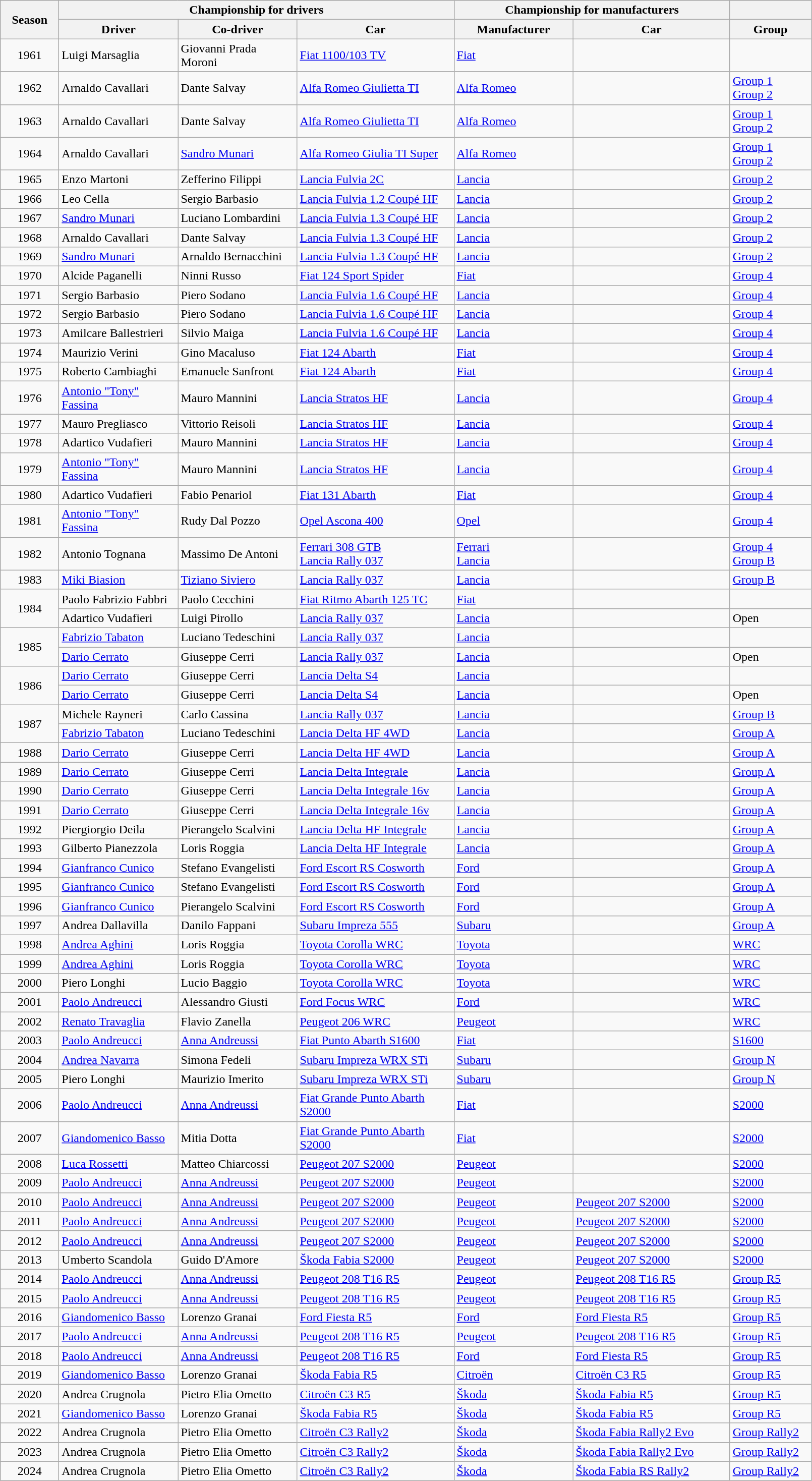<table class="wikitable">
<tr style="background:#efefef;">
<th rowspan="2" style="width:70px;">Season</th>
<th colspan="3" style="width:350px;">Championship for drivers</th>
<th colspan="2" style="width:350px;">Championship for manufacturers</th>
<th colspan="1" style="width:100px;"></th>
</tr>
<tr>
<th style="width:150px;">Driver</th>
<th style="width:150px;">Co-driver</th>
<th style="width:200px;">Car</th>
<th style="width:150px;">Manufacturer</th>
<th style="width:200px;">Car</th>
<th style="width:100px;">Group</th>
</tr>
<tr>
<td align=center>1961</td>
<td> Luigi Marsaglia</td>
<td> Giovanni Prada Moroni</td>
<td><a href='#'>Fiat 1100/103 TV</a></td>
<td> <a href='#'>Fiat</a></td>
<td></td>
<td></td>
</tr>
<tr>
<td align=center>1962</td>
<td> Arnaldo Cavallari</td>
<td> Dante Salvay</td>
<td><a href='#'>Alfa Romeo Giulietta TI</a></td>
<td> <a href='#'>Alfa Romeo</a></td>
<td></td>
<td><a href='#'>Group 1</a><br><a href='#'>Group 2</a></td>
</tr>
<tr>
<td align=center>1963</td>
<td> Arnaldo Cavallari</td>
<td> Dante Salvay</td>
<td><a href='#'>Alfa Romeo Giulietta TI</a></td>
<td> <a href='#'>Alfa Romeo</a></td>
<td></td>
<td><a href='#'>Group 1</a><br><a href='#'>Group 2</a></td>
</tr>
<tr>
<td align=center>1964</td>
<td> Arnaldo Cavallari</td>
<td> <a href='#'>Sandro Munari</a></td>
<td><a href='#'>Alfa Romeo Giulia TI Super</a></td>
<td> <a href='#'>Alfa Romeo</a></td>
<td></td>
<td><a href='#'>Group 1</a><br><a href='#'>Group 2</a></td>
</tr>
<tr>
<td align=center>1965</td>
<td> Enzo Martoni</td>
<td> Zefferino Filippi</td>
<td><a href='#'>Lancia Fulvia 2C</a></td>
<td> <a href='#'>Lancia</a></td>
<td></td>
<td><a href='#'>Group 2</a></td>
</tr>
<tr>
<td align=center>1966</td>
<td> Leo Cella</td>
<td> Sergio Barbasio</td>
<td><a href='#'>Lancia Fulvia 1.2 Coupé HF</a></td>
<td> <a href='#'>Lancia</a></td>
<td></td>
<td><a href='#'>Group 2</a></td>
</tr>
<tr>
<td align=center>1967</td>
<td> <a href='#'>Sandro Munari</a></td>
<td> Luciano Lombardini</td>
<td><a href='#'>Lancia Fulvia 1.3 Coupé HF</a></td>
<td> <a href='#'>Lancia</a></td>
<td></td>
<td><a href='#'>Group 2</a></td>
</tr>
<tr>
<td align=center>1968</td>
<td> Arnaldo Cavallari</td>
<td> Dante Salvay</td>
<td><a href='#'>Lancia Fulvia 1.3 Coupé HF</a></td>
<td> <a href='#'>Lancia</a></td>
<td></td>
<td><a href='#'>Group 2</a></td>
</tr>
<tr>
<td align=center>1969</td>
<td> <a href='#'>Sandro Munari</a></td>
<td> Arnaldo Bernacchini</td>
<td><a href='#'>Lancia Fulvia 1.3 Coupé HF</a></td>
<td> <a href='#'>Lancia</a></td>
<td></td>
<td><a href='#'>Group 2</a></td>
</tr>
<tr>
<td align=center>1970</td>
<td> Alcide Paganelli</td>
<td> Ninni Russo</td>
<td><a href='#'>Fiat 124 Sport Spider</a></td>
<td> <a href='#'>Fiat</a></td>
<td></td>
<td><a href='#'>Group 4</a></td>
</tr>
<tr>
<td align=center>1971</td>
<td> Sergio Barbasio</td>
<td> Piero Sodano</td>
<td><a href='#'>Lancia Fulvia 1.6 Coupé HF</a></td>
<td> <a href='#'>Lancia</a></td>
<td></td>
<td><a href='#'>Group 4</a></td>
</tr>
<tr>
<td align=center>1972</td>
<td> Sergio Barbasio</td>
<td> Piero Sodano</td>
<td><a href='#'>Lancia Fulvia 1.6 Coupé HF</a></td>
<td> <a href='#'>Lancia</a></td>
<td></td>
<td><a href='#'>Group 4</a></td>
</tr>
<tr>
<td align=center>1973</td>
<td> Amilcare Ballestrieri</td>
<td> Silvio Maiga</td>
<td><a href='#'>Lancia Fulvia 1.6 Coupé HF</a></td>
<td> <a href='#'>Lancia</a></td>
<td></td>
<td><a href='#'>Group 4</a></td>
</tr>
<tr>
<td align=center>1974</td>
<td> Maurizio Verini</td>
<td> Gino Macaluso</td>
<td><a href='#'>Fiat 124 Abarth</a></td>
<td> <a href='#'>Fiat</a></td>
<td></td>
<td><a href='#'>Group 4</a></td>
</tr>
<tr>
<td align=center>1975</td>
<td> Roberto Cambiaghi</td>
<td> Emanuele Sanfront</td>
<td><a href='#'>Fiat 124 Abarth</a></td>
<td> <a href='#'>Fiat</a></td>
<td></td>
<td><a href='#'>Group 4</a></td>
</tr>
<tr>
<td align=center>1976</td>
<td> <a href='#'>Antonio "Tony" Fassina</a></td>
<td> Mauro Mannini</td>
<td><a href='#'>Lancia Stratos HF</a></td>
<td> <a href='#'>Lancia</a></td>
<td></td>
<td><a href='#'>Group 4</a></td>
</tr>
<tr>
<td align=center>1977</td>
<td> Mauro Pregliasco</td>
<td> Vittorio Reisoli</td>
<td><a href='#'>Lancia Stratos HF</a></td>
<td> <a href='#'>Lancia</a></td>
<td></td>
<td><a href='#'>Group 4</a></td>
</tr>
<tr>
<td align=center>1978</td>
<td> Adartico Vudafieri</td>
<td> Mauro Mannini</td>
<td><a href='#'>Lancia Stratos HF</a></td>
<td> <a href='#'>Lancia</a></td>
<td></td>
<td><a href='#'>Group 4</a></td>
</tr>
<tr>
<td align=center>1979</td>
<td> <a href='#'>Antonio "Tony" Fassina</a></td>
<td> Mauro Mannini</td>
<td><a href='#'>Lancia Stratos HF</a></td>
<td> <a href='#'>Lancia</a></td>
<td></td>
<td><a href='#'>Group 4</a></td>
</tr>
<tr>
<td align=center>1980</td>
<td> Adartico Vudafieri</td>
<td> Fabio Penariol</td>
<td><a href='#'>Fiat 131 Abarth</a></td>
<td> <a href='#'>Fiat</a></td>
<td></td>
<td><a href='#'>Group 4</a></td>
</tr>
<tr>
<td align=center>1981</td>
<td> <a href='#'>Antonio "Tony" Fassina</a></td>
<td> Rudy Dal Pozzo</td>
<td><a href='#'>Opel Ascona 400</a></td>
<td> <a href='#'>Opel</a></td>
<td></td>
<td><a href='#'>Group 4</a></td>
</tr>
<tr>
<td align=center>1982</td>
<td> Antonio Tognana</td>
<td> Massimo De Antoni</td>
<td><a href='#'>Ferrari 308 GTB</a><br><a href='#'>Lancia Rally 037</a></td>
<td> <a href='#'>Ferrari</a><br> <a href='#'>Lancia</a></td>
<td></td>
<td><a href='#'>Group 4</a><br><a href='#'>Group B</a></td>
</tr>
<tr>
<td align=center>1983</td>
<td> <a href='#'>Miki Biasion</a></td>
<td> <a href='#'>Tiziano Siviero</a></td>
<td><a href='#'>Lancia Rally 037</a></td>
<td> <a href='#'>Lancia</a></td>
<td></td>
<td><a href='#'>Group B</a></td>
</tr>
<tr>
<td align=center rowspan=2>1984</td>
<td> Paolo Fabrizio Fabbri</td>
<td> Paolo Cecchini</td>
<td><a href='#'>Fiat Ritmo Abarth 125 TC</a></td>
<td> <a href='#'>Fiat</a></td>
<td></td>
<td></td>
</tr>
<tr>
<td> Adartico Vudafieri</td>
<td> Luigi Pirollo</td>
<td><a href='#'>Lancia Rally 037</a></td>
<td> <a href='#'>Lancia</a></td>
<td></td>
<td>Open</td>
</tr>
<tr>
<td align=center rowspan=2>1985</td>
<td> <a href='#'>Fabrizio Tabaton</a></td>
<td> Luciano Tedeschini</td>
<td><a href='#'>Lancia Rally 037</a></td>
<td> <a href='#'>Lancia</a></td>
<td></td>
<td></td>
</tr>
<tr>
<td> <a href='#'>Dario Cerrato</a></td>
<td> Giuseppe Cerri</td>
<td><a href='#'>Lancia Rally 037</a></td>
<td> <a href='#'>Lancia</a></td>
<td></td>
<td>Open</td>
</tr>
<tr>
<td align=center rowspan=2>1986</td>
<td> <a href='#'>Dario Cerrato</a></td>
<td> Giuseppe Cerri</td>
<td><a href='#'>Lancia Delta S4</a></td>
<td> <a href='#'>Lancia</a></td>
<td></td>
<td></td>
</tr>
<tr>
<td> <a href='#'>Dario Cerrato</a></td>
<td> Giuseppe Cerri</td>
<td><a href='#'>Lancia Delta S4</a></td>
<td> <a href='#'>Lancia</a></td>
<td></td>
<td>Open</td>
</tr>
<tr>
<td align=center rowspan=2>1987</td>
<td> Michele Rayneri</td>
<td> Carlo Cassina</td>
<td><a href='#'>Lancia Rally 037</a></td>
<td> <a href='#'>Lancia</a></td>
<td></td>
<td><a href='#'>Group B</a></td>
</tr>
<tr>
<td> <a href='#'>Fabrizio Tabaton</a></td>
<td> Luciano Tedeschini</td>
<td><a href='#'>Lancia Delta HF 4WD</a></td>
<td> <a href='#'>Lancia</a></td>
<td></td>
<td><a href='#'>Group A</a></td>
</tr>
<tr>
<td align=center>1988</td>
<td> <a href='#'>Dario Cerrato</a></td>
<td> Giuseppe Cerri</td>
<td><a href='#'>Lancia Delta HF 4WD</a></td>
<td> <a href='#'>Lancia</a></td>
<td></td>
<td><a href='#'>Group A</a></td>
</tr>
<tr>
<td align=center>1989</td>
<td> <a href='#'>Dario Cerrato</a></td>
<td> Giuseppe Cerri</td>
<td><a href='#'>Lancia Delta Integrale</a></td>
<td> <a href='#'>Lancia</a></td>
<td></td>
<td><a href='#'>Group A</a></td>
</tr>
<tr>
<td align=center>1990</td>
<td> <a href='#'>Dario Cerrato</a></td>
<td> Giuseppe Cerri</td>
<td><a href='#'>Lancia Delta Integrale 16v</a></td>
<td> <a href='#'>Lancia</a></td>
<td></td>
<td><a href='#'>Group A</a></td>
</tr>
<tr>
<td align=center>1991</td>
<td> <a href='#'>Dario Cerrato</a></td>
<td> Giuseppe Cerri</td>
<td><a href='#'>Lancia Delta Integrale 16v</a></td>
<td> <a href='#'>Lancia</a></td>
<td></td>
<td><a href='#'>Group A</a></td>
</tr>
<tr>
<td align=center>1992</td>
<td> Piergiorgio Deila</td>
<td> Pierangelo Scalvini</td>
<td><a href='#'>Lancia Delta HF Integrale</a></td>
<td> <a href='#'>Lancia</a></td>
<td></td>
<td><a href='#'>Group A</a></td>
</tr>
<tr>
<td align=center>1993</td>
<td> Gilberto Pianezzola</td>
<td> Loris Roggia</td>
<td><a href='#'>Lancia Delta HF Integrale</a></td>
<td> <a href='#'>Lancia</a></td>
<td></td>
<td><a href='#'>Group A</a></td>
</tr>
<tr>
<td align=center>1994</td>
<td> <a href='#'>Gianfranco Cunico</a></td>
<td> Stefano Evangelisti</td>
<td><a href='#'>Ford Escort RS Cosworth</a></td>
<td> <a href='#'>Ford</a></td>
<td></td>
<td><a href='#'>Group A</a></td>
</tr>
<tr>
<td align=center>1995</td>
<td> <a href='#'>Gianfranco Cunico</a></td>
<td> Stefano Evangelisti</td>
<td><a href='#'>Ford Escort RS Cosworth</a></td>
<td> <a href='#'>Ford</a></td>
<td></td>
<td><a href='#'>Group A</a></td>
</tr>
<tr>
<td align=center>1996</td>
<td> <a href='#'>Gianfranco Cunico</a></td>
<td> Pierangelo Scalvini</td>
<td><a href='#'>Ford Escort RS Cosworth</a></td>
<td> <a href='#'>Ford</a></td>
<td></td>
<td><a href='#'>Group A</a></td>
</tr>
<tr>
<td align=center>1997</td>
<td> Andrea Dallavilla</td>
<td> Danilo Fappani</td>
<td><a href='#'>Subaru Impreza 555</a></td>
<td> <a href='#'>Subaru</a></td>
<td></td>
<td><a href='#'>Group A</a></td>
</tr>
<tr>
<td align=center>1998</td>
<td> <a href='#'>Andrea Aghini</a></td>
<td> Loris Roggia</td>
<td><a href='#'>Toyota Corolla WRC</a></td>
<td> <a href='#'>Toyota</a></td>
<td></td>
<td><a href='#'>WRC</a></td>
</tr>
<tr>
<td align=center>1999</td>
<td> <a href='#'>Andrea Aghini</a></td>
<td> Loris Roggia</td>
<td><a href='#'>Toyota Corolla WRC</a></td>
<td> <a href='#'>Toyota</a></td>
<td></td>
<td><a href='#'>WRC</a></td>
</tr>
<tr>
<td align=center>2000</td>
<td> Piero Longhi</td>
<td> Lucio Baggio</td>
<td><a href='#'>Toyota Corolla WRC</a></td>
<td> <a href='#'>Toyota</a></td>
<td></td>
<td><a href='#'>WRC</a></td>
</tr>
<tr>
<td align=center>2001</td>
<td> <a href='#'>Paolo Andreucci</a></td>
<td> Alessandro Giusti</td>
<td><a href='#'>Ford Focus WRC</a></td>
<td> <a href='#'>Ford</a></td>
<td></td>
<td><a href='#'>WRC</a></td>
</tr>
<tr>
<td align=center>2002</td>
<td> <a href='#'>Renato Travaglia</a></td>
<td> Flavio Zanella</td>
<td><a href='#'>Peugeot 206 WRC</a></td>
<td> <a href='#'>Peugeot</a></td>
<td></td>
<td><a href='#'>WRC</a></td>
</tr>
<tr>
<td align=center>2003</td>
<td> <a href='#'>Paolo Andreucci</a></td>
<td> <a href='#'>Anna Andreussi</a></td>
<td><a href='#'>Fiat Punto Abarth S1600</a></td>
<td> <a href='#'>Fiat</a></td>
<td></td>
<td><a href='#'>S1600</a></td>
</tr>
<tr>
<td align=center>2004</td>
<td> <a href='#'>Andrea Navarra</a></td>
<td> Simona Fedeli</td>
<td><a href='#'>Subaru Impreza WRX STi</a></td>
<td> <a href='#'>Subaru</a></td>
<td></td>
<td><a href='#'>Group N</a></td>
</tr>
<tr>
<td align=center>2005</td>
<td> Piero Longhi</td>
<td> Maurizio Imerito</td>
<td><a href='#'>Subaru Impreza WRX STi</a></td>
<td> <a href='#'>Subaru</a></td>
<td></td>
<td><a href='#'>Group N</a></td>
</tr>
<tr>
<td align=center>2006</td>
<td> <a href='#'>Paolo Andreucci</a></td>
<td> <a href='#'>Anna Andreussi</a></td>
<td><a href='#'>Fiat Grande Punto Abarth S2000</a></td>
<td> <a href='#'>Fiat</a></td>
<td></td>
<td><a href='#'>S2000</a></td>
</tr>
<tr>
<td align=center>2007</td>
<td> <a href='#'>Giandomenico Basso</a></td>
<td> Mitia Dotta</td>
<td><a href='#'>Fiat Grande Punto Abarth S2000</a></td>
<td> <a href='#'>Fiat</a></td>
<td></td>
<td><a href='#'>S2000</a></td>
</tr>
<tr>
<td align=center>2008</td>
<td> <a href='#'>Luca Rossetti</a></td>
<td> Matteo Chiarcossi</td>
<td><a href='#'>Peugeot 207 S2000</a></td>
<td> <a href='#'>Peugeot</a></td>
<td></td>
<td><a href='#'>S2000</a></td>
</tr>
<tr>
<td align=center>2009</td>
<td> <a href='#'>Paolo Andreucci</a></td>
<td> <a href='#'>Anna Andreussi</a></td>
<td><a href='#'>Peugeot 207 S2000</a></td>
<td> <a href='#'>Peugeot</a></td>
<td></td>
<td><a href='#'>S2000</a></td>
</tr>
<tr>
<td align=center>2010</td>
<td> <a href='#'>Paolo Andreucci</a></td>
<td> <a href='#'>Anna Andreussi</a></td>
<td><a href='#'>Peugeot 207 S2000</a></td>
<td> <a href='#'>Peugeot</a></td>
<td><a href='#'>Peugeot 207 S2000</a></td>
<td><a href='#'>S2000</a></td>
</tr>
<tr>
<td align=center>2011</td>
<td> <a href='#'>Paolo Andreucci</a></td>
<td> <a href='#'>Anna Andreussi</a></td>
<td><a href='#'>Peugeot 207 S2000</a></td>
<td> <a href='#'>Peugeot</a></td>
<td><a href='#'>Peugeot 207 S2000</a></td>
<td><a href='#'>S2000</a></td>
</tr>
<tr>
<td align=center>2012</td>
<td> <a href='#'>Paolo Andreucci</a></td>
<td> <a href='#'>Anna Andreussi</a></td>
<td><a href='#'>Peugeot 207 S2000</a></td>
<td> <a href='#'>Peugeot</a></td>
<td><a href='#'>Peugeot 207 S2000</a></td>
<td><a href='#'>S2000</a></td>
</tr>
<tr>
<td align=center>2013</td>
<td> Umberto Scandola</td>
<td> Guido D'Amore</td>
<td><a href='#'>Škoda Fabia S2000</a></td>
<td> <a href='#'>Peugeot</a></td>
<td><a href='#'>Peugeot 207 S2000</a></td>
<td><a href='#'>S2000</a></td>
</tr>
<tr>
<td align=center>2014</td>
<td> <a href='#'>Paolo Andreucci</a></td>
<td> <a href='#'>Anna Andreussi</a></td>
<td><a href='#'>Peugeot 208 T16 R5</a></td>
<td> <a href='#'>Peugeot</a></td>
<td><a href='#'>Peugeot 208 T16 R5</a></td>
<td><a href='#'>Group R5</a></td>
</tr>
<tr>
<td align=center>2015</td>
<td> <a href='#'>Paolo Andreucci</a></td>
<td> <a href='#'>Anna Andreussi</a></td>
<td><a href='#'>Peugeot 208 T16 R5</a></td>
<td> <a href='#'>Peugeot</a></td>
<td><a href='#'>Peugeot 208 T16 R5</a></td>
<td><a href='#'>Group R5</a></td>
</tr>
<tr>
<td align=center>2016</td>
<td> <a href='#'>Giandomenico Basso</a></td>
<td> Lorenzo Granai</td>
<td><a href='#'>Ford Fiesta R5</a></td>
<td> <a href='#'>Ford</a></td>
<td><a href='#'>Ford Fiesta R5</a></td>
<td><a href='#'>Group R5</a></td>
</tr>
<tr>
<td align=center>2017</td>
<td> <a href='#'>Paolo Andreucci</a></td>
<td> <a href='#'>Anna Andreussi</a></td>
<td><a href='#'>Peugeot 208 T16 R5</a></td>
<td> <a href='#'>Peugeot</a></td>
<td><a href='#'>Peugeot 208 T16 R5</a></td>
<td><a href='#'>Group R5</a></td>
</tr>
<tr>
<td align=center>2018</td>
<td> <a href='#'>Paolo Andreucci</a></td>
<td> <a href='#'>Anna Andreussi</a></td>
<td><a href='#'>Peugeot 208 T16 R5</a></td>
<td> <a href='#'>Ford</a></td>
<td><a href='#'>Ford Fiesta R5</a></td>
<td><a href='#'>Group R5</a></td>
</tr>
<tr>
<td align=center>2019</td>
<td> <a href='#'>Giandomenico Basso</a></td>
<td> Lorenzo Granai</td>
<td><a href='#'>Škoda Fabia R5</a></td>
<td> <a href='#'>Citroën</a></td>
<td><a href='#'>Citroën C3 R5</a></td>
<td><a href='#'>Group R5</a></td>
</tr>
<tr>
<td align=center>2020</td>
<td> Andrea Crugnola</td>
<td> Pietro Elia Ometto</td>
<td><a href='#'>Citroën C3 R5</a></td>
<td> <a href='#'>Škoda</a></td>
<td><a href='#'>Škoda Fabia R5</a></td>
<td><a href='#'>Group R5</a></td>
</tr>
<tr>
<td align=center>2021</td>
<td> <a href='#'>Giandomenico Basso</a></td>
<td> Lorenzo Granai</td>
<td><a href='#'>Škoda Fabia R5</a></td>
<td> <a href='#'>Škoda</a></td>
<td><a href='#'>Škoda Fabia R5</a></td>
<td><a href='#'>Group R5</a></td>
</tr>
<tr>
<td align=center>2022</td>
<td> Andrea Crugnola</td>
<td> Pietro Elia Ometto</td>
<td><a href='#'>Citroën C3 Rally2</a></td>
<td> <a href='#'>Škoda</a></td>
<td><a href='#'>Škoda Fabia Rally2 Evo</a></td>
<td><a href='#'>Group Rally2</a></td>
</tr>
<tr>
<td align=center>2023</td>
<td> Andrea Crugnola</td>
<td> Pietro Elia Ometto</td>
<td><a href='#'>Citroën C3 Rally2</a></td>
<td> <a href='#'>Škoda</a></td>
<td><a href='#'>Škoda Fabia Rally2 Evo</a></td>
<td><a href='#'>Group Rally2</a></td>
</tr>
<tr>
<td align=center>2024</td>
<td> Andrea Crugnola</td>
<td> Pietro Elia Ometto</td>
<td><a href='#'>Citroën C3 Rally2</a></td>
<td> <a href='#'>Škoda</a></td>
<td><a href='#'>Škoda Fabia RS Rally2</a></td>
<td><a href='#'>Group Rally2</a></td>
</tr>
</table>
